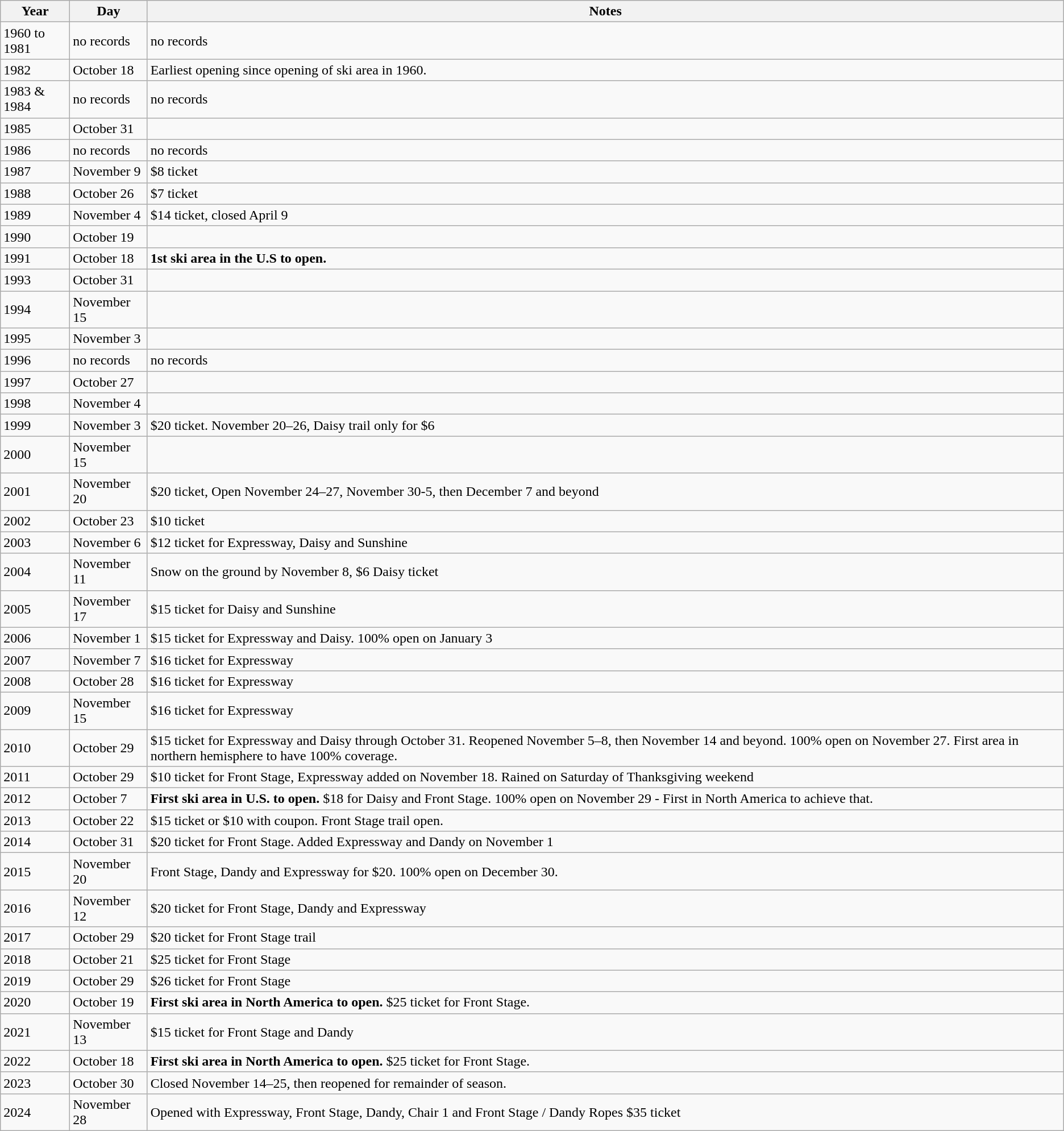<table class="wikitable">
<tr>
<th>Year</th>
<th>Day</th>
<th>Notes</th>
</tr>
<tr>
<td>1960 to 1981</td>
<td>no records</td>
<td>no records</td>
</tr>
<tr>
<td>1982</td>
<td>October 18</td>
<td>Earliest opening since opening of ski area in 1960.</td>
</tr>
<tr>
<td>1983 & 1984</td>
<td>no records</td>
<td>no records</td>
</tr>
<tr>
<td>1985</td>
<td>October 31</td>
<td></td>
</tr>
<tr>
<td>1986</td>
<td>no records</td>
<td>no records</td>
</tr>
<tr>
<td>1987</td>
<td>November 9</td>
<td>$8 ticket</td>
</tr>
<tr>
<td>1988</td>
<td>October 26</td>
<td>$7 ticket</td>
</tr>
<tr>
<td>1989</td>
<td>November 4</td>
<td>$14 ticket, closed April 9</td>
</tr>
<tr>
<td>1990</td>
<td>October 19</td>
<td></td>
</tr>
<tr>
<td>1991</td>
<td>October 18</td>
<td><strong>1st ski area in the U.S to open.</strong></td>
</tr>
<tr>
<td>1993</td>
<td>October 31</td>
<td></td>
</tr>
<tr>
<td>1994</td>
<td>November 15</td>
<td></td>
</tr>
<tr>
<td>1995</td>
<td>November 3</td>
<td></td>
</tr>
<tr>
<td>1996</td>
<td>no records</td>
<td>no records</td>
</tr>
<tr>
<td>1997</td>
<td>October 27</td>
<td></td>
</tr>
<tr>
<td>1998</td>
<td>November 4</td>
<td></td>
</tr>
<tr>
<td>1999</td>
<td>November 3</td>
<td>$20 ticket. November 20–26, Daisy trail only for $6</td>
</tr>
<tr>
<td>2000</td>
<td>November 15</td>
<td></td>
</tr>
<tr>
<td>2001</td>
<td>November 20</td>
<td>$20 ticket, Open November 24–27, November 30-5, then December 7 and beyond</td>
</tr>
<tr>
<td>2002</td>
<td>October 23</td>
<td>$10 ticket</td>
</tr>
<tr>
<td>2003</td>
<td>November 6</td>
<td>$12 ticket for Expressway, Daisy and Sunshine</td>
</tr>
<tr>
<td>2004</td>
<td>November 11</td>
<td>Snow on the ground by November 8, $6 Daisy ticket</td>
</tr>
<tr>
<td>2005</td>
<td>November 17</td>
<td>$15 ticket for Daisy and Sunshine</td>
</tr>
<tr>
<td>2006</td>
<td>November 1</td>
<td>$15 ticket for Expressway and Daisy. 100% open on January 3</td>
</tr>
<tr>
<td>2007</td>
<td>November 7</td>
<td>$16 ticket for Expressway</td>
</tr>
<tr>
<td>2008</td>
<td>October 28</td>
<td>$16 ticket for Expressway</td>
</tr>
<tr>
<td>2009</td>
<td>November 15</td>
<td>$16 ticket for Expressway</td>
</tr>
<tr>
<td>2010</td>
<td>October 29</td>
<td>$15 ticket for Expressway and Daisy through October 31. Reopened November 5–8, then November 14 and beyond. 100% open on November 27. First area in northern hemisphere to have 100% coverage.</td>
</tr>
<tr>
<td>2011</td>
<td>October 29</td>
<td>$10 ticket for Front Stage, Expressway added on November 18. Rained on Saturday of Thanksgiving weekend</td>
</tr>
<tr>
<td>2012</td>
<td>October 7 </td>
<td><strong>First ski area in U.S. to open.</strong> $18 for Daisy and Front Stage. 100% open on November 29 - First in North America to achieve that.</td>
</tr>
<tr>
<td>2013</td>
<td>October 22</td>
<td>$15 ticket or $10 with coupon. Front Stage trail open.</td>
</tr>
<tr>
<td>2014</td>
<td>October 31</td>
<td>$20 ticket for Front Stage. Added Expressway and Dandy on November 1</td>
</tr>
<tr>
<td>2015</td>
<td>November 20</td>
<td>Front Stage, Dandy and Expressway for $20. 100% open on December 30.</td>
</tr>
<tr>
<td>2016</td>
<td>November 12 </td>
<td>$20 ticket for Front Stage, Dandy and Expressway</td>
</tr>
<tr>
<td>2017</td>
<td>October 29</td>
<td>$20 ticket for Front Stage trail</td>
</tr>
<tr>
<td>2018</td>
<td>October 21</td>
<td>$25 ticket for Front Stage</td>
</tr>
<tr>
<td>2019</td>
<td>October 29</td>
<td>$26 ticket for Front Stage</td>
</tr>
<tr>
<td>2020</td>
<td>October 19</td>
<td><strong>First ski area in North America to open.</strong> $25 ticket for Front Stage.</td>
</tr>
<tr>
<td>2021</td>
<td>November 13</td>
<td>$15 ticket for Front Stage and Dandy</td>
</tr>
<tr>
<td>2022</td>
<td>October 18</td>
<td><strong>First ski area in North America to open.</strong> $25 ticket for Front Stage.</td>
</tr>
<tr>
<td>2023</td>
<td>October 30</td>
<td>Closed November 14–25, then reopened for remainder of season.</td>
</tr>
<tr>
<td>2024</td>
<td>November 28</td>
<td>Opened with Expressway, Front Stage, Dandy, Chair 1 and Front Stage / Dandy Ropes $35 ticket</td>
</tr>
</table>
